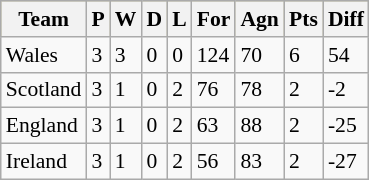<table class="wikitable" style="font-size:90%">
<tr bgcolor=#bdb76b>
<th>Team</th>
<th>P</th>
<th>W</th>
<th>D</th>
<th>L</th>
<th>For</th>
<th>Agn</th>
<th>Pts</th>
<th>Diff</th>
</tr>
<tr>
<td> Wales</td>
<td>3</td>
<td>3</td>
<td>0</td>
<td>0</td>
<td>124</td>
<td>70</td>
<td>6</td>
<td>54</td>
</tr>
<tr>
<td> Scotland</td>
<td>3</td>
<td>1</td>
<td>0</td>
<td>2</td>
<td>76</td>
<td>78</td>
<td>2</td>
<td>-2</td>
</tr>
<tr>
<td> England</td>
<td>3</td>
<td>1</td>
<td>0</td>
<td>2</td>
<td>63</td>
<td>88</td>
<td>2</td>
<td>-25</td>
</tr>
<tr>
<td> Ireland</td>
<td>3</td>
<td>1</td>
<td>0</td>
<td>2</td>
<td>56</td>
<td>83</td>
<td>2</td>
<td>-27</td>
</tr>
</table>
